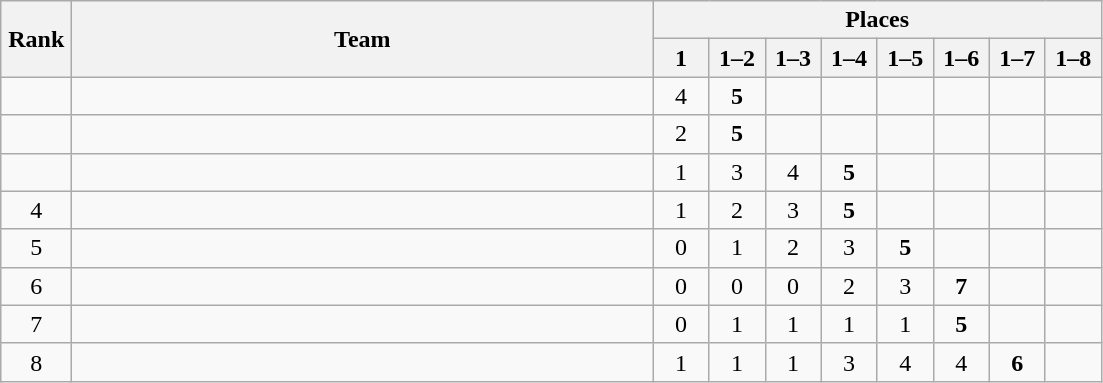<table class="wikitable" style="text-align:center">
<tr>
<th rowspan="2" width=40>Rank</th>
<th rowspan="2" width=380>Team</th>
<th colspan="8">Places</th>
</tr>
<tr>
<th width=30>1</th>
<th width=30>1–2</th>
<th width=30>1–3</th>
<th width=30>1–4</th>
<th width=30>1–5</th>
<th width=30>1–6</th>
<th width=30>1–7</th>
<th width=30>1–8</th>
</tr>
<tr>
<td></td>
<td align=left></td>
<td>4</td>
<td><strong>5</strong></td>
<td></td>
<td></td>
<td></td>
<td></td>
<td></td>
<td></td>
</tr>
<tr>
<td></td>
<td align=left></td>
<td>2</td>
<td><strong>5</strong></td>
<td></td>
<td></td>
<td></td>
<td></td>
<td></td>
<td></td>
</tr>
<tr>
<td></td>
<td align=left></td>
<td>1</td>
<td>3</td>
<td>4</td>
<td><strong>5</strong></td>
<td></td>
<td></td>
<td></td>
<td></td>
</tr>
<tr>
<td>4</td>
<td align=left></td>
<td>1</td>
<td>2</td>
<td>3</td>
<td><strong>5</strong></td>
<td></td>
<td></td>
<td></td>
<td></td>
</tr>
<tr>
<td>5</td>
<td align=left></td>
<td>0</td>
<td>1</td>
<td>2</td>
<td>3</td>
<td><strong>5</strong></td>
<td></td>
<td></td>
<td></td>
</tr>
<tr>
<td>6</td>
<td align=left></td>
<td>0</td>
<td>0</td>
<td>0</td>
<td>2</td>
<td>3</td>
<td><strong>7</strong></td>
<td></td>
<td></td>
</tr>
<tr>
<td>7</td>
<td align=left></td>
<td>0</td>
<td>1</td>
<td>1</td>
<td>1</td>
<td>1</td>
<td><strong>5</strong></td>
<td></td>
<td></td>
</tr>
<tr>
<td>8</td>
<td align=left></td>
<td>1</td>
<td>1</td>
<td>1</td>
<td>3</td>
<td>4</td>
<td>4</td>
<td><strong>6</strong></td>
<td></td>
</tr>
</table>
